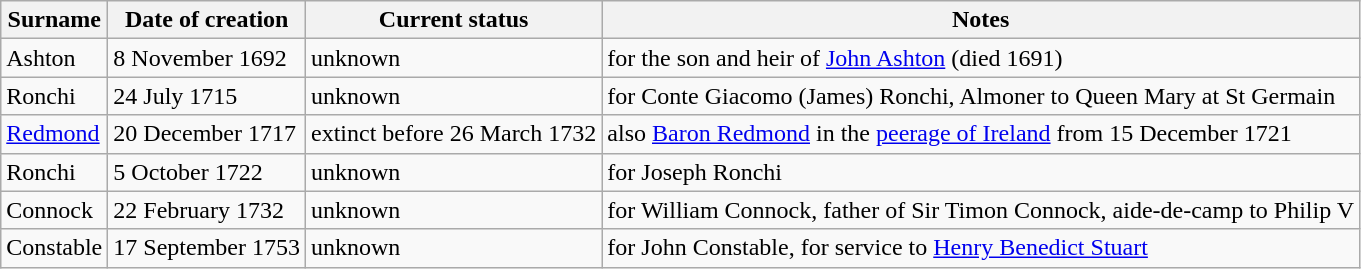<table class="wikitable sortable">
<tr>
<th>Surname</th>
<th>Date of creation</th>
<th>Current status</th>
<th>Notes</th>
</tr>
<tr>
<td>Ashton</td>
<td>8 November 1692</td>
<td>unknown</td>
<td>for the son and heir of <a href='#'>John Ashton</a> (died 1691)</td>
</tr>
<tr>
<td>Ronchi</td>
<td>24 July 1715</td>
<td>unknown</td>
<td>for Conte Giacomo (James) Ronchi, Almoner to Queen Mary at St Germain</td>
</tr>
<tr>
<td><a href='#'>Redmond</a></td>
<td>20 December 1717</td>
<td>extinct before 26 March 1732</td>
<td>also <a href='#'>Baron Redmond</a> in the <a href='#'>peerage of Ireland</a> from 15 December 1721</td>
</tr>
<tr>
<td>Ronchi</td>
<td>5 October 1722</td>
<td>unknown</td>
<td>for Joseph Ronchi</td>
</tr>
<tr>
<td>Connock</td>
<td>22 February 1732</td>
<td>unknown</td>
<td>for William Connock, father of Sir Timon Connock, aide-de-camp to Philip V</td>
</tr>
<tr>
<td>Constable</td>
<td>17 September 1753</td>
<td>unknown</td>
<td>for John Constable, for service to <a href='#'>Henry Benedict Stuart</a></td>
</tr>
</table>
